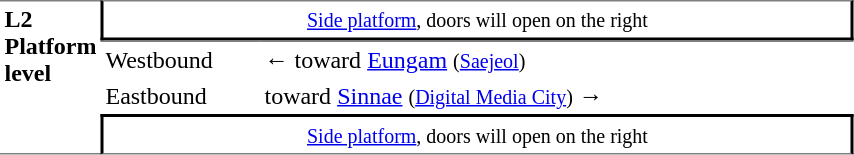<table table border=0 cellspacing=0 cellpadding=3>
<tr>
<td style="border-top:solid 1px gray;border-bottom:solid 1px gray;" width=50 rowspan=10 valign=top><strong>L2<br>Platform level</strong></td>
<td style="border-top:solid 1px gray;border-right:solid 2px black;border-left:solid 2px black;border-bottom:solid 2px black;text-align:center;" colspan=2><small><a href='#'>Side platform</a>, doors will open on the right</small></td>
</tr>
<tr>
<td style="border-bottom:solid 0px gray;border-top:solid 1px gray;" width=100>Westbound</td>
<td style="border-bottom:solid 0px gray;border-top:solid 1px gray;" width=390>←  toward <a href='#'>Eungam</a> <small>(<a href='#'>Saejeol</a>)</small></td>
</tr>
<tr>
<td>Eastbound</td>
<td>  toward <a href='#'>Sinnae</a> <small>(<a href='#'>Digital Media City</a>)</small> →</td>
</tr>
<tr>
<td style="border-top:solid 2px black;border-right:solid 2px black;border-left:solid 2px black;border-bottom:solid 1px gray;text-align:center;" colspan=2><small><a href='#'>Side platform</a>, doors will open on the right </small></td>
</tr>
</table>
